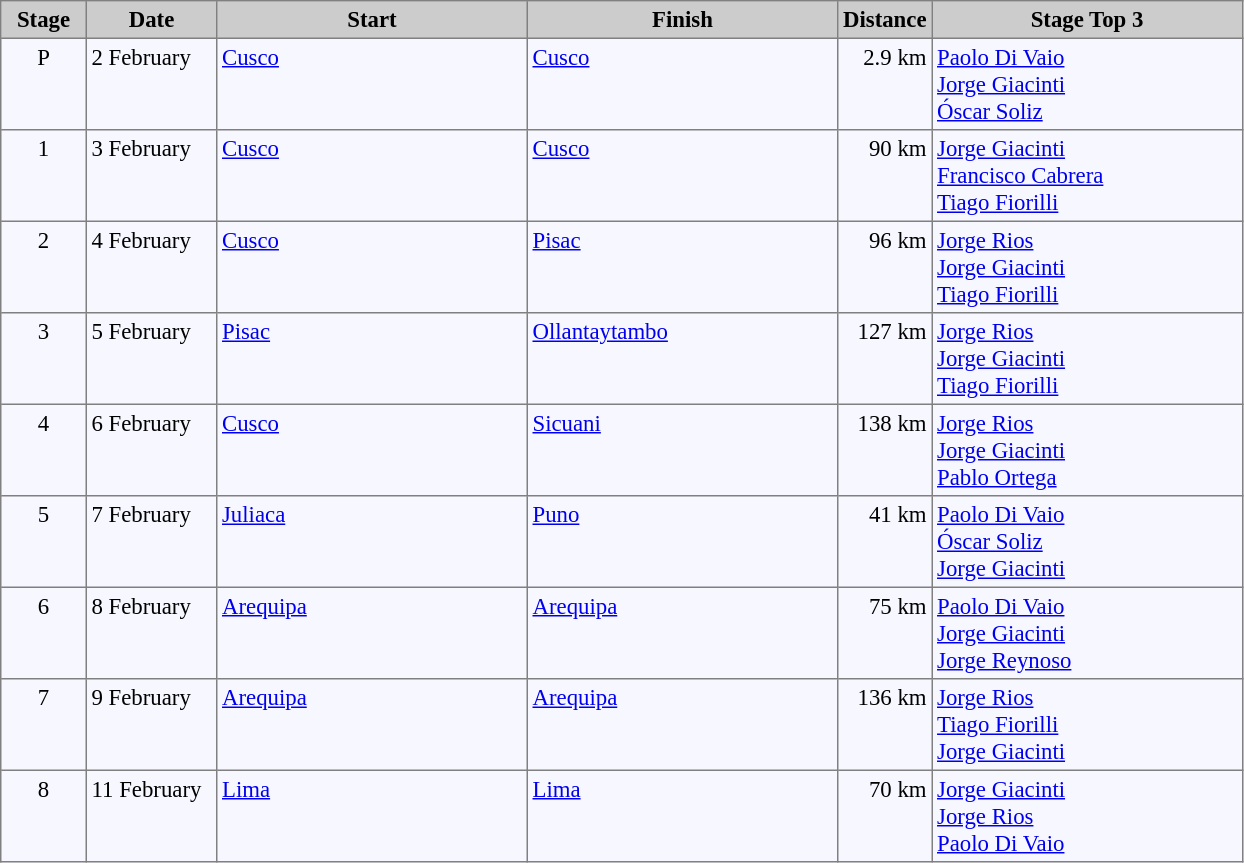<table bgcolor="#f7f8ff" cellpadding="3" cellspacing="0" border="1" style="font-size: 95%; border: gray solid 1px; border-collapse: collapse;">
<tr bgcolor="#CCCCCC">
<td align="center" width="50"><strong>Stage</strong></td>
<td align="center" width="80"><strong>Date</strong></td>
<td align="center" width="200"><strong>Start</strong></td>
<td align="center" width="200"><strong>Finish</strong></td>
<td align="center" width="50"><strong>Distance</strong></td>
<td align="center" width="200"><strong>Stage Top 3</strong></td>
</tr>
<tr valign=top>
<td align=center>P</td>
<td>2 February</td>
<td><a href='#'>Cusco</a></td>
<td><a href='#'>Cusco</a></td>
<td align=right>2.9 km</td>
<td> <a href='#'>Paolo Di Vaio</a><br>  <a href='#'>Jorge Giacinti</a><br>  <a href='#'>Óscar Soliz</a></td>
</tr>
<tr valign=top>
<td align=center>1</td>
<td>3 February</td>
<td><a href='#'>Cusco</a></td>
<td><a href='#'>Cusco</a></td>
<td align=right>90 km</td>
<td> <a href='#'>Jorge Giacinti</a><br>  <a href='#'>Francisco Cabrera</a><br>  <a href='#'>Tiago Fiorilli</a></td>
</tr>
<tr valign=top>
<td align=center>2</td>
<td>4 February</td>
<td><a href='#'>Cusco</a></td>
<td><a href='#'>Pisac</a></td>
<td align=right>96 km</td>
<td> <a href='#'>Jorge Rios</a> <br><a href='#'>Jorge Giacinti</a><br> <a href='#'>Tiago Fiorilli</a></td>
</tr>
<tr valign=top>
<td align=center>3</td>
<td>5 February</td>
<td><a href='#'>Pisac</a></td>
<td><a href='#'>Ollantaytambo</a></td>
<td align=right>127 km</td>
<td>  <a href='#'>Jorge Rios</a><br><a href='#'>Jorge Giacinti</a><br> <a href='#'>Tiago Fiorilli</a></td>
</tr>
<tr valign=top>
<td align=center>4</td>
<td>6 February</td>
<td><a href='#'>Cusco</a></td>
<td><a href='#'>Sicuani</a></td>
<td align=right>138 km</td>
<td> <a href='#'>Jorge Rios</a><br>  <a href='#'>Jorge Giacinti</a><br>  <a href='#'>Pablo Ortega</a></td>
</tr>
<tr valign=top>
<td align=center>5</td>
<td>7 February</td>
<td><a href='#'>Juliaca</a></td>
<td><a href='#'>Puno</a></td>
<td align=right>41 km</td>
<td> <a href='#'>Paolo Di Vaio</a><br> <a href='#'>Óscar Soliz</a><br> <a href='#'>Jorge Giacinti</a></td>
</tr>
<tr valign=top>
<td align=center>6</td>
<td>8 February</td>
<td><a href='#'>Arequipa</a></td>
<td><a href='#'>Arequipa</a></td>
<td align=right>75 km</td>
<td> <a href='#'>Paolo Di Vaio</a><br> <a href='#'>Jorge Giacinti</a><br>  <a href='#'>Jorge Reynoso</a></td>
</tr>
<tr valign=top>
<td align=center>7</td>
<td>9 February</td>
<td><a href='#'>Arequipa</a></td>
<td><a href='#'>Arequipa</a></td>
<td align=right>136 km</td>
<td> <a href='#'>Jorge Rios</a><br>  <a href='#'>Tiago Fiorilli</a><br>  <a href='#'>Jorge Giacinti</a></td>
</tr>
<tr valign=top>
<td align=center>8</td>
<td>11 February</td>
<td><a href='#'>Lima</a></td>
<td><a href='#'>Lima</a></td>
<td align=right>70 km</td>
<td> <a href='#'>Jorge Giacinti</a><br>  <a href='#'>Jorge Rios</a><br>  <a href='#'>Paolo Di Vaio</a></td>
</tr>
</table>
